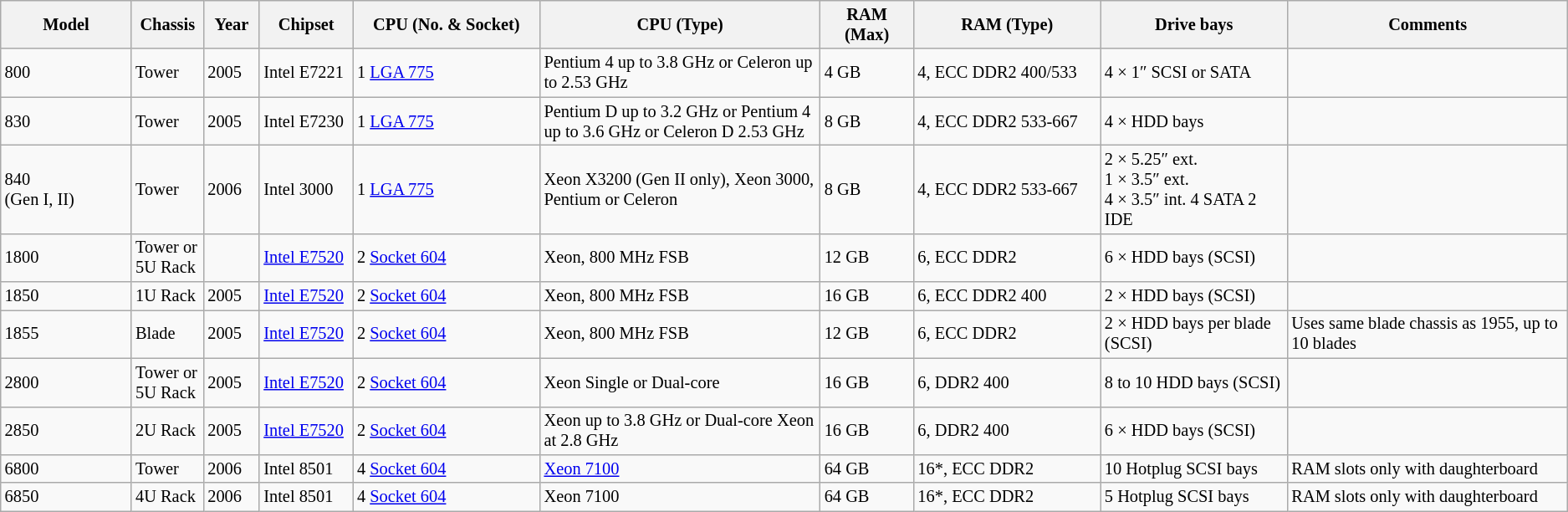<table class="wikitable collapsible" style="clear:both; font-size: 85%;">
<tr>
<th width="7%">Model</th>
<th width="3%">Chassis</th>
<th width="3%">Year</th>
<th width="5%">Chipset</th>
<th width="10%">CPU (No. & Socket)</th>
<th width="15%">CPU (Type)</th>
<th width="5%">RAM (Max)</th>
<th width="10%">RAM (Type)</th>
<th width="10%">Drive bays</th>
<th width="15%">Comments</th>
</tr>
<tr>
<td>800</td>
<td>Tower</td>
<td>2005</td>
<td>Intel E7221</td>
<td>1 <a href='#'>LGA 775</a></td>
<td>Pentium 4 up to 3.8 GHz or Celeron up to 2.53 GHz</td>
<td>4 GB</td>
<td>4, ECC DDR2 400/533</td>
<td>4 × 1″ SCSI or SATA</td>
<td></td>
</tr>
<tr>
<td>830</td>
<td>Tower</td>
<td>2005</td>
<td>Intel E7230</td>
<td>1 <a href='#'>LGA 775</a></td>
<td>Pentium D up to 3.2 GHz or Pentium 4 up to 3.6 GHz or Celeron D 2.53 GHz</td>
<td>8 GB</td>
<td>4, ECC DDR2 533-667</td>
<td>4 × HDD bays</td>
<td></td>
</tr>
<tr>
<td>840 <br>(Gen I, II) </td>
<td>Tower</td>
<td>2006</td>
<td>Intel 3000</td>
<td>1 <a href='#'>LGA 775</a></td>
<td>Xeon X3200 (Gen II only), Xeon 3000, Pentium or Celeron</td>
<td>8 GB</td>
<td>4, ECC DDR2 533-667</td>
<td>2 × 5.25″ ext.<br>1 × 3.5″ ext.<br>4 × 3.5″ int. 4 SATA 2 IDE</td>
<td></td>
</tr>
<tr>
<td>1800</td>
<td>Tower or 5U Rack</td>
<td></td>
<td><a href='#'>Intel E7520</a></td>
<td>2 <a href='#'>Socket 604</a></td>
<td>Xeon, 800 MHz FSB</td>
<td>12 GB</td>
<td>6, ECC DDR2</td>
<td>6 × HDD bays (SCSI)</td>
<td></td>
</tr>
<tr>
<td>1850</td>
<td>1U Rack</td>
<td>2005</td>
<td><a href='#'>Intel E7520</a></td>
<td>2 <a href='#'>Socket 604</a></td>
<td>Xeon, 800 MHz FSB</td>
<td>16 GB</td>
<td>6, ECC DDR2 400</td>
<td>2 × HDD bays (SCSI)</td>
<td></td>
</tr>
<tr>
<td>1855</td>
<td>Blade</td>
<td>2005</td>
<td><a href='#'>Intel E7520</a></td>
<td>2 <a href='#'>Socket 604</a></td>
<td>Xeon, 800 MHz FSB</td>
<td>12 GB</td>
<td>6, ECC DDR2</td>
<td>2 × HDD bays per blade (SCSI)</td>
<td>Uses same blade chassis as 1955, up to 10 blades</td>
</tr>
<tr>
<td>2800</td>
<td>Tower or 5U Rack</td>
<td>2005</td>
<td><a href='#'>Intel E7520</a></td>
<td>2 <a href='#'>Socket 604</a></td>
<td>Xeon Single or Dual-core</td>
<td>16 GB</td>
<td>6, DDR2 400</td>
<td>8 to 10 HDD bays (SCSI)</td>
<td></td>
</tr>
<tr>
<td>2850</td>
<td>2U Rack</td>
<td>2005</td>
<td><a href='#'>Intel E7520</a></td>
<td>2 <a href='#'>Socket 604</a></td>
<td>Xeon up to 3.8 GHz or Dual-core Xeon at 2.8 GHz</td>
<td>16 GB</td>
<td>6, DDR2 400</td>
<td>6 × HDD bays (SCSI)</td>
<td></td>
</tr>
<tr>
<td>6800</td>
<td>Tower</td>
<td>2006</td>
<td>Intel 8501</td>
<td>4 <a href='#'>Socket 604</a></td>
<td><a href='#'>Xeon 7100</a></td>
<td>64 GB</td>
<td>16*, ECC DDR2</td>
<td>10 Hotplug SCSI bays</td>
<td>RAM slots only with daughterboard</td>
</tr>
<tr>
<td>6850</td>
<td>4U Rack</td>
<td>2006</td>
<td>Intel 8501</td>
<td>4 <a href='#'>Socket 604</a></td>
<td>Xeon 7100</td>
<td>64 GB</td>
<td>16*, ECC DDR2</td>
<td>5 Hotplug SCSI bays</td>
<td>RAM slots only with daughterboard</td>
</tr>
</table>
